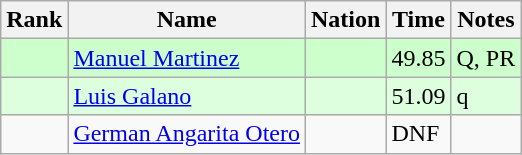<table class="wikitable sortable">
<tr>
<th>Rank</th>
<th>Name</th>
<th>Nation</th>
<th>Time</th>
<th>Notes</th>
</tr>
<tr bgcolor=ccffcc>
<td></td>
<td><a href='#'>Manuel Martinez</a></td>
<td></td>
<td>49.85</td>
<td>Q, PR</td>
</tr>
<tr bgcolor=ddffdd>
<td></td>
<td><a href='#'>Luis Galano</a></td>
<td></td>
<td>51.09</td>
<td>q</td>
</tr>
<tr>
<td></td>
<td><a href='#'>German Angarita Otero</a></td>
<td></td>
<td>DNF</td>
<td></td>
</tr>
</table>
